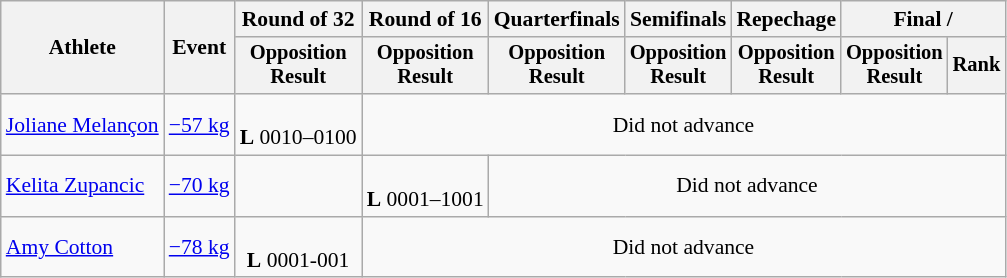<table class="wikitable" style="font-size:90%">
<tr>
<th rowspan=2>Athlete</th>
<th rowspan=2>Event</th>
<th>Round of 32</th>
<th>Round of 16</th>
<th>Quarterfinals</th>
<th>Semifinals</th>
<th>Repechage</th>
<th colspan=2>Final / </th>
</tr>
<tr style="font-size:95%">
<th>Opposition<br>Result</th>
<th>Opposition<br>Result</th>
<th>Opposition<br>Result</th>
<th>Opposition<br>Result</th>
<th>Opposition<br>Result</th>
<th>Opposition<br>Result</th>
<th>Rank</th>
</tr>
<tr align=center>
<td align=left><a href='#'>Joliane Melançon</a></td>
<td align=left><a href='#'>−57 kg</a></td>
<td><br><strong>L</strong> 0010–0100 </td>
<td colspan=6>Did not advance</td>
</tr>
<tr align=center>
<td align=left><a href='#'>Kelita Zupancic</a></td>
<td align=left><a href='#'>−70 kg</a></td>
<td></td>
<td><br><strong>L</strong> 0001–1001 </td>
<td colspan=5>Did not advance</td>
</tr>
<tr align=center>
<td align=left><a href='#'>Amy Cotton</a></td>
<td align=left><a href='#'>−78 kg</a></td>
<td><br><strong>L</strong> 0001-001 </td>
<td colspan=6>Did not advance</td>
</tr>
</table>
